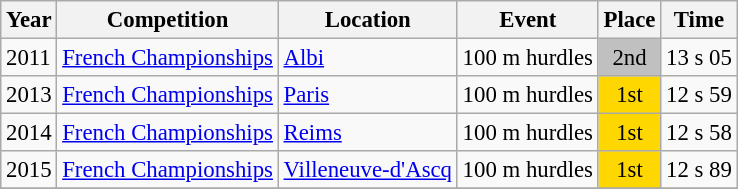<table class="wikitable" style="border-collapse: collapse; font-size: 95%;">
<tr>
<th scope=col>Year</th>
<th scope=col>Competition</th>
<th scope=col>Location</th>
<th scope=col>Event</th>
<th scope=col>Place</th>
<th scope=col>Time</th>
</tr>
<tr>
<td>2011</td>
<td><a href='#'>French Championships</a></td>
<td><a href='#'>Albi</a></td>
<td>100 m hurdles</td>
<td bgcolor=silver align="center">2nd</td>
<td>13 s 05</td>
</tr>
<tr>
<td>2013</td>
<td><a href='#'>French Championships</a></td>
<td><a href='#'>Paris</a></td>
<td>100 m hurdles</td>
<td bgcolor=gold align="center">1st</td>
<td>12 s 59</td>
</tr>
<tr>
<td>2014</td>
<td><a href='#'>French Championships</a></td>
<td><a href='#'>Reims</a></td>
<td>100 m hurdles</td>
<td bgcolor=gold align="center">1st</td>
<td>12 s 58</td>
</tr>
<tr>
<td>2015</td>
<td><a href='#'>French Championships</a></td>
<td><a href='#'>Villeneuve-d'Ascq</a></td>
<td>100 m hurdles</td>
<td bgcolor=gold align="center">1st</td>
<td>12 s 89</td>
</tr>
<tr>
</tr>
</table>
